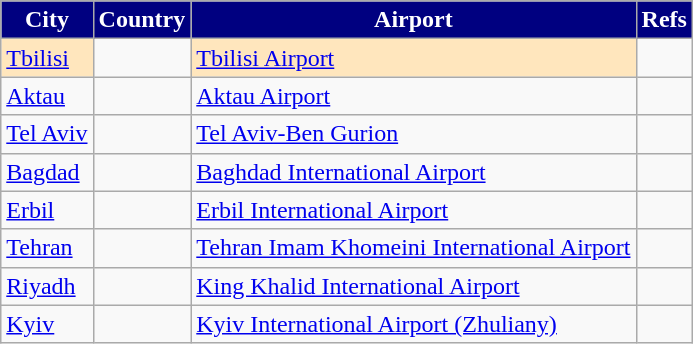<table class="sortable wikitable toccolours">
<tr>
<th style="background:#000080;color: white">City</th>
<th style="background:#000080;color: white">Country</th>
<th style="background:#000080;color: white">Airport</th>
<th style="background:#000080;color: white" class="unsortable">Refs</th>
</tr>
<tr>
<td style="background-color: #FFE6BD"><a href='#'>Tbilisi</a></td>
<td></td>
<td style="background-color: #FFE6BD"><a href='#'>Tbilisi Airport</a></td>
<td></td>
</tr>
<tr>
<td><a href='#'>Aktau</a></td>
<td></td>
<td><a href='#'>Aktau Airport</a></td>
<td></td>
</tr>
<tr>
<td><a href='#'>Tel Aviv</a></td>
<td></td>
<td><a href='#'>Tel Aviv-Ben Gurion</a></td>
<td></td>
</tr>
<tr>
<td><a href='#'>Bagdad</a></td>
<td></td>
<td><a href='#'>Baghdad International Airport</a></td>
<td></td>
</tr>
<tr>
<td><a href='#'>Erbil</a></td>
<td></td>
<td><a href='#'>Erbil International Airport</a></td>
<td></td>
</tr>
<tr>
<td><a href='#'>Tehran</a></td>
<td></td>
<td><a href='#'>Tehran Imam Khomeini International Airport</a></td>
<td></td>
</tr>
<tr>
<td><a href='#'>Riyadh</a></td>
<td></td>
<td><a href='#'>King Khalid International Airport</a></td>
<td></td>
</tr>
<tr>
<td><a href='#'>Kyiv</a></td>
<td></td>
<td><a href='#'>Kyiv International Airport (Zhuliany)</a></td>
<td></td>
</tr>
</table>
